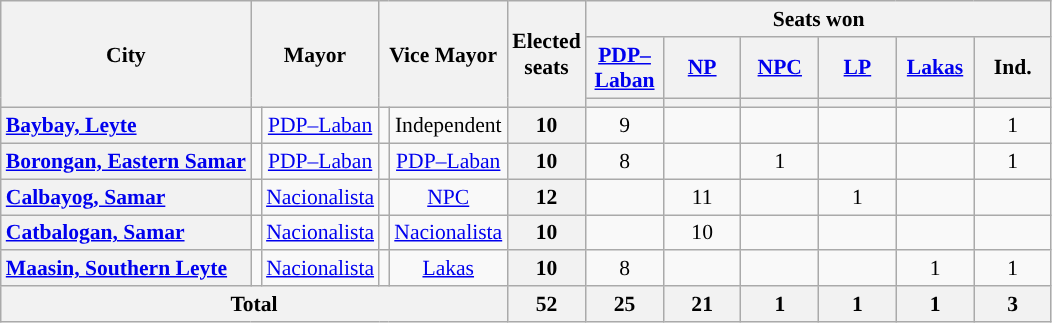<table class="wikitable" style="text-align:center; font-size: 0.9em;">
<tr>
<th rowspan="3">City</th>
<th colspan="2" rowspan="3" style="width:60px;">Mayor</th>
<th colspan="2" rowspan="3" style="width:60px;">Vice Mayor</th>
<th rowspan="3">Elected<br>seats</th>
<th colspan="6">Seats won</th>
</tr>
<tr>
<th class="unsortable" style="width:45px;"><a href='#'>PDP–Laban</a></th>
<th class="unsortable" style="width:45px;"><a href='#'>NP</a></th>
<th class="unsortable" style="width:45px;"><a href='#'>NPC</a></th>
<th class="unsortable" style="width:45px;"><a href='#'>LP</a></th>
<th class="unsortable" style="width:45px;"><a href='#'>Lakas</a></th>
<th class="unsortable" style="width:45px;">Ind.</th>
</tr>
<tr>
<th style="color:inherit;background:"></th>
<th style="color:inherit;background:"></th>
<th style="color:inherit;background:"></th>
<th style="color:inherit;background:"></th>
<th style="color:inherit;background:"></th>
<th style="color:inherit;background:"></th>
</tr>
<tr>
<th style="text-align: left;"><a href='#'>Baybay, Leyte</a></th>
<td style="color:inherit;background:"></td>
<td><a href='#'>PDP–Laban</a></td>
<td style="color:inherit;background:"></td>
<td>Independent</td>
<th>10</th>
<td>9</td>
<td></td>
<td></td>
<td></td>
<td></td>
<td>1</td>
</tr>
<tr>
<th style="text-align: left;"><a href='#'>Borongan, Eastern Samar</a></th>
<td style="color:inherit;background:"></td>
<td><a href='#'>PDP–Laban</a></td>
<td style="color:inherit;background:"></td>
<td><a href='#'>PDP–Laban</a></td>
<th>10</th>
<td>8</td>
<td></td>
<td>1</td>
<td></td>
<td></td>
<td>1</td>
</tr>
<tr>
<th style="text-align: left;"><a href='#'>Calbayog, Samar</a></th>
<td style="color:inherit;background:"></td>
<td><a href='#'>Nacionalista</a></td>
<td style="color:inherit;background:"></td>
<td><a href='#'>NPC</a></td>
<th>12</th>
<td></td>
<td>11</td>
<td></td>
<td>1</td>
<td></td>
<td></td>
</tr>
<tr>
<th style="text-align: left;"><a href='#'>Catbalogan, Samar</a></th>
<td style="color:inherit;background:"></td>
<td><a href='#'>Nacionalista</a></td>
<td style="color:inherit;background:"></td>
<td><a href='#'>Nacionalista</a></td>
<th>10</th>
<td></td>
<td>10</td>
<td></td>
<td></td>
<td></td>
<td></td>
</tr>
<tr>
<th style="text-align: left;"><a href='#'>Maasin, Southern Leyte</a></th>
<td style="color:inherit;background:"></td>
<td><a href='#'>Nacionalista</a></td>
<td style="color:inherit;background:"></td>
<td><a href='#'>Lakas</a></td>
<th>10</th>
<td>8</td>
<td></td>
<td></td>
<td></td>
<td>1</td>
<td>1</td>
</tr>
<tr>
<th colspan="5">Total</th>
<th>52</th>
<th>25</th>
<th>21</th>
<th>1</th>
<th>1</th>
<th>1</th>
<th>3</th>
</tr>
</table>
